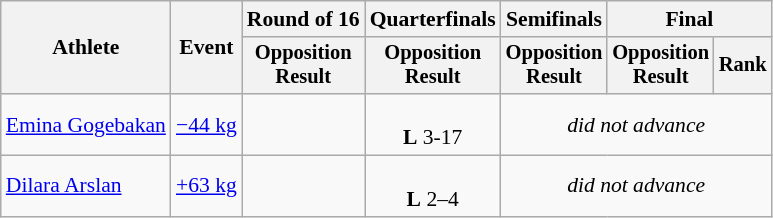<table class="wikitable" style="text-align:center;font-size:90%">
<tr>
<th rowspan=2>Athlete</th>
<th rowspan=2>Event</th>
<th>Round of 16</th>
<th>Quarterfinals</th>
<th>Semifinals</th>
<th colspan=2>Final</th>
</tr>
<tr style="font-size:95%">
<th>Opposition<br>Result</th>
<th>Opposition<br>Result</th>
<th>Opposition<br>Result</th>
<th>Opposition<br>Result</th>
<th>Rank</th>
</tr>
<tr>
<td align=left><a href='#'>Emina Gogebakan</a></td>
<td align=left><a href='#'>−44 kg</a></td>
<td></td>
<td><br> <strong>L</strong> 3-17</td>
<td Colspan=3><em>did not advance</em></td>
</tr>
<tr>
<td align=left><a href='#'>Dilara Arslan</a></td>
<td align=left><a href='#'>+63 kg</a></td>
<td></td>
<td><br><strong>L</strong> 2–4</td>
<td Colspan=3><em>did not advance</em></td>
</tr>
</table>
